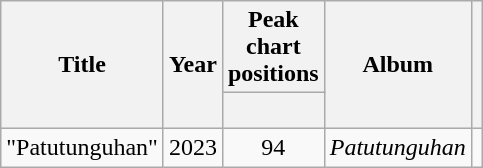<table class="wikitable plainrowheaders" style="text-align:center">
<tr>
<th rowspan="2" scope="col">Title</th>
<th rowspan="2" scope="col">Year</th>
<th colspan="1" scope="col">Peak chart positions</th>
<th scope="col" rowspan="2">Album</th>
<th scope="col" rowspan="2"></th>
</tr>
<tr>
<th scope="col" style="font-size:90%; width:2.75em"><a href='#'></a><br></th>
</tr>
<tr>
<td>"Patutunguhan"</td>
<td>2023</td>
<td>94</td>
<td><em>Patutunguhan</em></td>
<td></td>
</tr>
</table>
